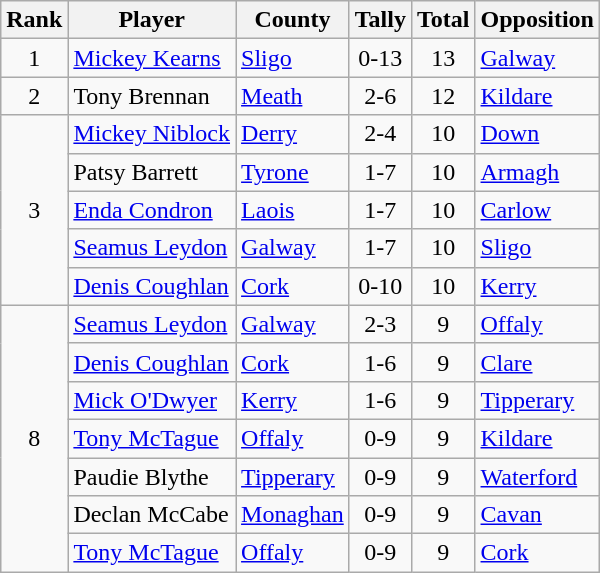<table class="wikitable">
<tr>
<th>Rank</th>
<th>Player</th>
<th>County</th>
<th>Tally</th>
<th>Total</th>
<th>Opposition</th>
</tr>
<tr>
<td rowspan=1 align=center>1</td>
<td><a href='#'>Mickey Kearns</a></td>
<td><a href='#'>Sligo</a></td>
<td align=center>0-13</td>
<td align=center>13</td>
<td><a href='#'>Galway</a></td>
</tr>
<tr>
<td rowspan=1 align=center>2</td>
<td>Tony Brennan</td>
<td><a href='#'>Meath</a></td>
<td align=center>2-6</td>
<td align=center>12</td>
<td><a href='#'>Kildare</a></td>
</tr>
<tr>
<td rowspan=5 align=center>3</td>
<td><a href='#'>Mickey Niblock</a></td>
<td><a href='#'>Derry</a></td>
<td align=center>2-4</td>
<td align=center>10</td>
<td><a href='#'>Down</a></td>
</tr>
<tr>
<td>Patsy Barrett</td>
<td><a href='#'>Tyrone</a></td>
<td align=center>1-7</td>
<td align=center>10</td>
<td><a href='#'>Armagh</a></td>
</tr>
<tr>
<td><a href='#'>Enda Condron</a></td>
<td><a href='#'>Laois</a></td>
<td align=center>1-7</td>
<td align=center>10</td>
<td><a href='#'>Carlow</a></td>
</tr>
<tr>
<td><a href='#'>Seamus Leydon</a></td>
<td><a href='#'>Galway</a></td>
<td align=center>1-7</td>
<td align=center>10</td>
<td><a href='#'>Sligo</a></td>
</tr>
<tr>
<td><a href='#'>Denis Coughlan</a></td>
<td><a href='#'>Cork</a></td>
<td align=center>0-10</td>
<td align=center>10</td>
<td><a href='#'>Kerry</a></td>
</tr>
<tr>
<td rowspan=7 align=center>8</td>
<td><a href='#'>Seamus Leydon</a></td>
<td><a href='#'>Galway</a></td>
<td align=center>2-3</td>
<td align=center>9</td>
<td><a href='#'>Offaly</a></td>
</tr>
<tr>
<td><a href='#'>Denis Coughlan</a></td>
<td><a href='#'>Cork</a></td>
<td align=center>1-6</td>
<td align=center>9</td>
<td><a href='#'>Clare</a></td>
</tr>
<tr>
<td><a href='#'>Mick O'Dwyer</a></td>
<td><a href='#'>Kerry</a></td>
<td align=center>1-6</td>
<td align=center>9</td>
<td><a href='#'>Tipperary</a></td>
</tr>
<tr>
<td><a href='#'>Tony McTague</a></td>
<td><a href='#'>Offaly</a></td>
<td align=center>0-9</td>
<td align=center>9</td>
<td><a href='#'>Kildare</a></td>
</tr>
<tr>
<td>Paudie Blythe</td>
<td><a href='#'>Tipperary</a></td>
<td align=center>0-9</td>
<td align=center>9</td>
<td><a href='#'>Waterford</a></td>
</tr>
<tr>
<td>Declan McCabe</td>
<td><a href='#'>Monaghan</a></td>
<td align=center>0-9</td>
<td align=center>9</td>
<td><a href='#'>Cavan</a></td>
</tr>
<tr>
<td><a href='#'>Tony McTague</a></td>
<td><a href='#'>Offaly</a></td>
<td align=center>0-9</td>
<td align=center>9</td>
<td><a href='#'>Cork</a></td>
</tr>
</table>
